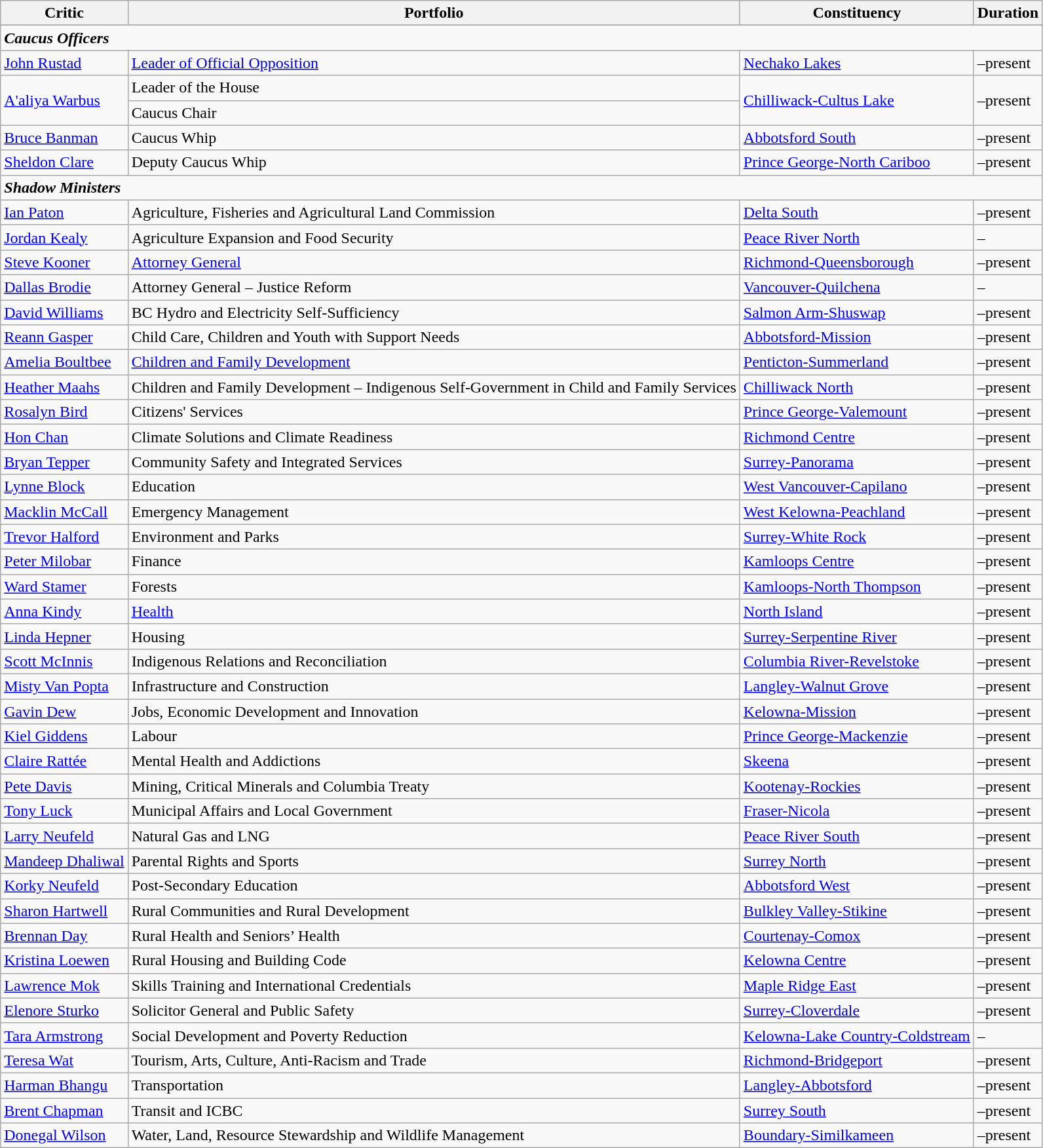<table class="wikitable sortable">
<tr>
<th><strong>Critic</strong></th>
<th><strong>Portfolio</strong></th>
<th><strong>Constituency</strong></th>
<th><strong>Duration</strong></th>
</tr>
<tr>
</tr>
<tr>
<td colspan="4"><strong><em>Caucus Officers</em></strong></td>
</tr>
<tr>
<td><a href='#'>John Rustad</a></td>
<td><a href='#'>Leader of Official Opposition</a></td>
<td><a href='#'>Nechako Lakes</a></td>
<td>–present</td>
</tr>
<tr>
<td rowspan="2"><a href='#'>A'aliya Warbus</a></td>
<td>Leader of the House</td>
<td rowspan="2"><a href='#'>Chilliwack-Cultus Lake</a></td>
<td rowspan="2">–present</td>
</tr>
<tr>
<td>Caucus Chair</td>
</tr>
<tr>
<td><a href='#'>Bruce Banman</a></td>
<td>Caucus Whip</td>
<td><a href='#'>Abbotsford South</a></td>
<td>–present</td>
</tr>
<tr>
<td><a href='#'>Sheldon Clare</a></td>
<td>Deputy Caucus Whip</td>
<td><a href='#'>Prince George-North Cariboo</a></td>
<td>–present</td>
</tr>
<tr>
<td colspan="4"><strong><em>Shadow Ministers</em></strong></td>
</tr>
<tr>
<td><a href='#'>Ian Paton</a></td>
<td>Agriculture, Fisheries and Agricultural Land Commission</td>
<td><a href='#'>Delta South</a></td>
<td>–present</td>
</tr>
<tr>
<td><a href='#'>Jordan Kealy</a></td>
<td>Agriculture Expansion and Food Security</td>
<td><a href='#'>Peace River North</a></td>
<td>–</td>
</tr>
<tr>
<td><a href='#'>Steve Kooner</a></td>
<td><a href='#'>Attorney General</a></td>
<td><a href='#'>Richmond-Queensborough</a></td>
<td>–present</td>
</tr>
<tr>
<td><a href='#'>Dallas Brodie</a></td>
<td>Attorney General – Justice Reform</td>
<td><a href='#'>Vancouver-Quilchena</a></td>
<td>–</td>
</tr>
<tr>
<td><a href='#'>David Williams</a></td>
<td>BC Hydro and Electricity Self-Sufficiency</td>
<td><a href='#'>Salmon Arm-Shuswap</a></td>
<td>–present</td>
</tr>
<tr>
<td><a href='#'>Reann Gasper</a></td>
<td>Child Care, Children and Youth with Support Needs</td>
<td><a href='#'>Abbotsford-Mission</a></td>
<td>–present</td>
</tr>
<tr>
<td><a href='#'>Amelia Boultbee</a></td>
<td><a href='#'>Children and Family Development</a></td>
<td><a href='#'>Penticton-Summerland</a></td>
<td>–present</td>
</tr>
<tr>
<td><a href='#'>Heather Maahs</a></td>
<td>Children and Family Development – Indigenous Self-Government in Child and Family Services</td>
<td><a href='#'>Chilliwack North</a></td>
<td>–present</td>
</tr>
<tr>
<td><a href='#'>Rosalyn Bird</a></td>
<td>Citizens' Services</td>
<td><a href='#'>Prince George-Valemount</a></td>
<td>–present</td>
</tr>
<tr>
<td><a href='#'>Hon Chan</a></td>
<td>Climate Solutions and Climate Readiness</td>
<td><a href='#'>Richmond Centre</a></td>
<td>–present</td>
</tr>
<tr>
<td><a href='#'>Bryan Tepper</a></td>
<td>Community Safety and Integrated Services</td>
<td><a href='#'>Surrey-Panorama</a></td>
<td>–present</td>
</tr>
<tr>
<td><a href='#'>Lynne Block</a></td>
<td>Education</td>
<td><a href='#'>West Vancouver-Capilano</a></td>
<td>–present</td>
</tr>
<tr>
<td><a href='#'>Macklin McCall</a></td>
<td>Emergency Management</td>
<td><a href='#'>West Kelowna-Peachland</a></td>
<td>–present</td>
</tr>
<tr>
<td><a href='#'>Trevor Halford</a></td>
<td>Environment and Parks</td>
<td><a href='#'>Surrey-White Rock</a></td>
<td>–present</td>
</tr>
<tr>
<td><a href='#'>Peter Milobar</a></td>
<td>Finance</td>
<td><a href='#'>Kamloops Centre</a></td>
<td>–present</td>
</tr>
<tr>
<td><a href='#'>Ward Stamer</a></td>
<td>Forests</td>
<td><a href='#'>Kamloops-North Thompson</a></td>
<td>–present</td>
</tr>
<tr>
<td><a href='#'>Anna Kindy</a></td>
<td><a href='#'>Health</a></td>
<td><a href='#'>North Island</a></td>
<td>–present</td>
</tr>
<tr>
<td><a href='#'>Linda Hepner</a></td>
<td>Housing</td>
<td><a href='#'>Surrey-Serpentine River</a></td>
<td>–present</td>
</tr>
<tr>
<td><a href='#'>Scott McInnis</a></td>
<td>Indigenous Relations and Reconciliation</td>
<td><a href='#'>Columbia River-Revelstoke</a></td>
<td>–present</td>
</tr>
<tr>
<td><a href='#'>Misty Van Popta</a></td>
<td>Infrastructure and Construction</td>
<td><a href='#'>Langley-Walnut Grove</a></td>
<td>–present</td>
</tr>
<tr>
<td><a href='#'>Gavin Dew</a></td>
<td>Jobs, Economic Development and Innovation</td>
<td><a href='#'>Kelowna-Mission</a></td>
<td>–present</td>
</tr>
<tr>
<td><a href='#'>Kiel Giddens</a></td>
<td>Labour</td>
<td><a href='#'>Prince George-Mackenzie</a></td>
<td>–present</td>
</tr>
<tr>
<td><a href='#'>Claire Rattée</a></td>
<td>Mental Health and Addictions</td>
<td><a href='#'>Skeena</a></td>
<td>–present</td>
</tr>
<tr>
<td><a href='#'>Pete Davis</a></td>
<td>Mining, Critical Minerals and Columbia Treaty</td>
<td><a href='#'>Kootenay-Rockies</a></td>
<td>–present</td>
</tr>
<tr>
<td><a href='#'>Tony Luck</a></td>
<td>Municipal Affairs and Local Government</td>
<td><a href='#'>Fraser-Nicola</a></td>
<td>–present</td>
</tr>
<tr>
<td><a href='#'>Larry Neufeld</a></td>
<td>Natural Gas and LNG</td>
<td><a href='#'>Peace River South</a></td>
<td>–present</td>
</tr>
<tr>
<td><a href='#'>Mandeep Dhaliwal</a></td>
<td>Parental Rights and Sports</td>
<td><a href='#'>Surrey North</a></td>
<td>–present</td>
</tr>
<tr>
<td><a href='#'>Korky Neufeld</a></td>
<td>Post-Secondary Education</td>
<td><a href='#'>Abbotsford West</a></td>
<td>–present</td>
</tr>
<tr>
<td><a href='#'>Sharon Hartwell</a></td>
<td>Rural Communities and Rural Development</td>
<td><a href='#'>Bulkley Valley-Stikine</a></td>
<td>–present</td>
</tr>
<tr>
<td><a href='#'>Brennan Day</a></td>
<td>Rural Health and Seniors’ Health</td>
<td><a href='#'>Courtenay-Comox</a></td>
<td>–present</td>
</tr>
<tr>
<td><a href='#'>Kristina Loewen</a></td>
<td>Rural Housing and Building Code</td>
<td><a href='#'>Kelowna Centre</a></td>
<td>–present</td>
</tr>
<tr>
<td><a href='#'>Lawrence Mok</a></td>
<td>Skills Training and International Credentials</td>
<td><a href='#'>Maple Ridge East</a></td>
<td>–present</td>
</tr>
<tr>
<td><a href='#'>Elenore Sturko</a></td>
<td>Solicitor General and Public Safety</td>
<td><a href='#'>Surrey-Cloverdale</a></td>
<td>–present</td>
</tr>
<tr>
<td><a href='#'>Tara Armstrong</a></td>
<td>Social Development and Poverty Reduction</td>
<td><a href='#'>Kelowna-Lake Country-Coldstream</a></td>
<td>–</td>
</tr>
<tr>
<td><a href='#'>Teresa Wat</a></td>
<td>Tourism, Arts, Culture, Anti-Racism and Trade</td>
<td><a href='#'>Richmond-Bridgeport</a></td>
<td>–present</td>
</tr>
<tr>
<td><a href='#'>Harman Bhangu</a></td>
<td>Transportation</td>
<td><a href='#'>Langley-Abbotsford</a></td>
<td>–present</td>
</tr>
<tr>
<td><a href='#'>Brent Chapman</a></td>
<td>Transit and ICBC</td>
<td><a href='#'>Surrey South</a></td>
<td>–present</td>
</tr>
<tr>
<td><a href='#'>Donegal Wilson</a></td>
<td>Water, Land, Resource Stewardship and Wildlife Management</td>
<td><a href='#'>Boundary-Similkameen</a></td>
<td>–present</td>
</tr>
</table>
